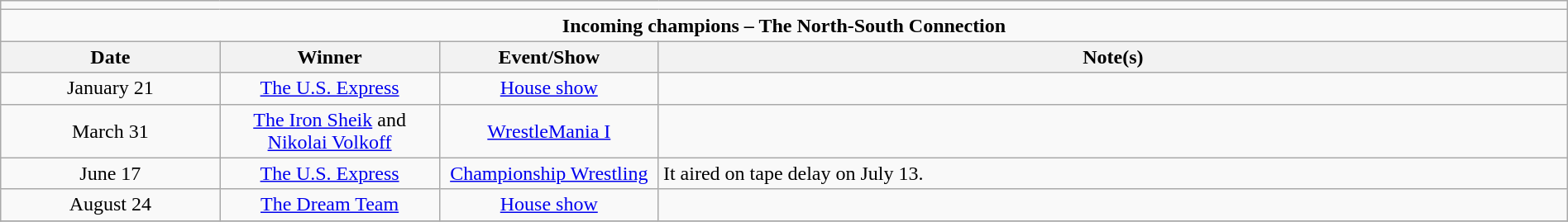<table class="wikitable" style="text-align:center; width:100%;">
<tr>
<td colspan="5"></td>
</tr>
<tr>
<td colspan="5"><strong>Incoming champions – The North-South Connection </strong></td>
</tr>
<tr>
<th width=14%>Date</th>
<th width=14%>Winner</th>
<th width=14%>Event/Show</th>
<th width=58%>Note(s)</th>
</tr>
<tr>
<td>January 21</td>
<td><a href='#'>The U.S. Express</a><br></td>
<td><a href='#'>House show</a></td>
<td align=left></td>
</tr>
<tr>
<td>March 31</td>
<td><a href='#'>The Iron Sheik</a> and <a href='#'>Nikolai Volkoff</a></td>
<td><a href='#'>WrestleMania I</a></td>
<td align=left></td>
</tr>
<tr>
<td>June 17</td>
<td><a href='#'>The U.S. Express</a><br></td>
<td><a href='#'>Championship Wrestling</a></td>
<td align=left>It aired on tape delay on July 13.</td>
</tr>
<tr>
<td>August 24</td>
<td><a href='#'>The Dream Team</a><br></td>
<td><a href='#'>House show</a></td>
<td align=left></td>
</tr>
<tr>
</tr>
</table>
